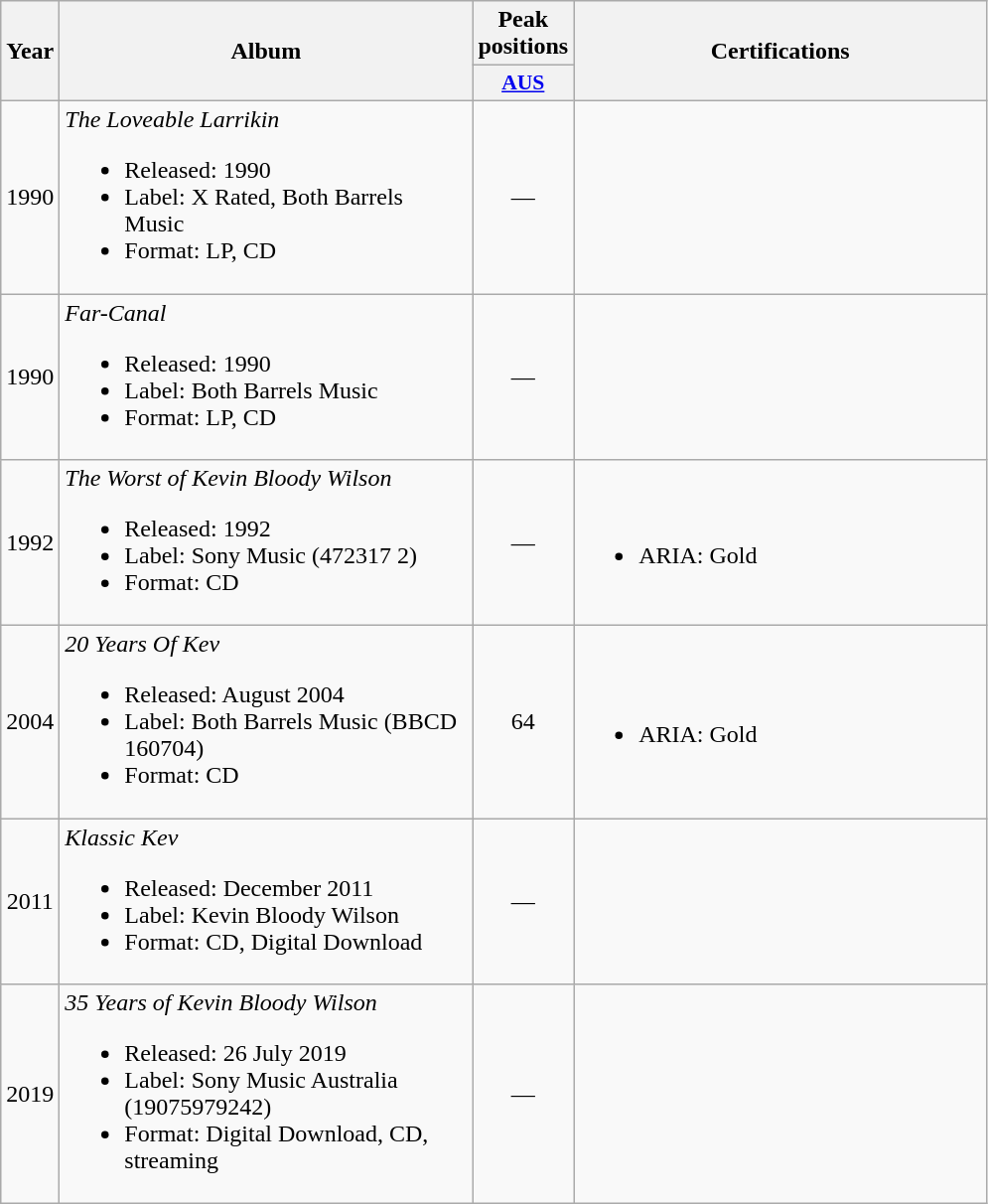<table class="wikitable">
<tr>
<th align="center" rowspan="2" width="10">Year</th>
<th align="center" rowspan="2" width="270">Album</th>
<th align="center" colspan="1" width="20">Peak positions</th>
<th align="center" rowspan="2" width="270">Certifications</th>
</tr>
<tr>
<th scope="col" style="width:3em;font-size:90%;"><a href='#'>AUS</a><br></th>
</tr>
<tr>
<td style="text-align:center;">1990</td>
<td><em>The Loveable Larrikin</em><br><ul><li>Released: 1990</li><li>Label: X Rated, Both Barrels Music</li><li>Format: LP, CD</li></ul></td>
<td style="text-align:center;">—</td>
<td></td>
</tr>
<tr>
<td style="text-align:center;">1990</td>
<td><em>Far-Canal</em><br><ul><li>Released: 1990</li><li>Label: Both Barrels Music</li><li>Format: LP, CD</li></ul></td>
<td style="text-align:center;">—</td>
<td></td>
</tr>
<tr>
<td style="text-align:center;">1992</td>
<td><em>The Worst of Kevin Bloody Wilson</em><br><ul><li>Released: 1992</li><li>Label: Sony Music (472317 2)</li><li>Format: CD</li></ul></td>
<td style="text-align:center;">—</td>
<td><br><ul><li>ARIA: Gold</li></ul></td>
</tr>
<tr>
<td style="text-align:center;">2004</td>
<td><em>20 Years Of Kev</em><br><ul><li>Released: August 2004</li><li>Label: Both Barrels Music  (BBCD 160704)</li><li>Format: CD</li></ul></td>
<td style="text-align:center;">64</td>
<td><br><ul><li>ARIA: Gold</li></ul></td>
</tr>
<tr>
<td style="text-align:center;">2011</td>
<td><em>Klassic Kev</em><br><ul><li>Released: December 2011</li><li>Label: Kevin Bloody Wilson</li><li>Format: CD, Digital Download</li></ul></td>
<td style="text-align:center;">—</td>
<td></td>
</tr>
<tr>
<td style="text-align:center;">2019</td>
<td><em>35 Years of Kevin Bloody Wilson</em><br><ul><li>Released: 26 July 2019</li><li>Label: Sony Music Australia (19075979242)</li><li>Format: Digital Download, CD, streaming</li></ul></td>
<td style="text-align:center;">—</td>
<td></td>
</tr>
</table>
